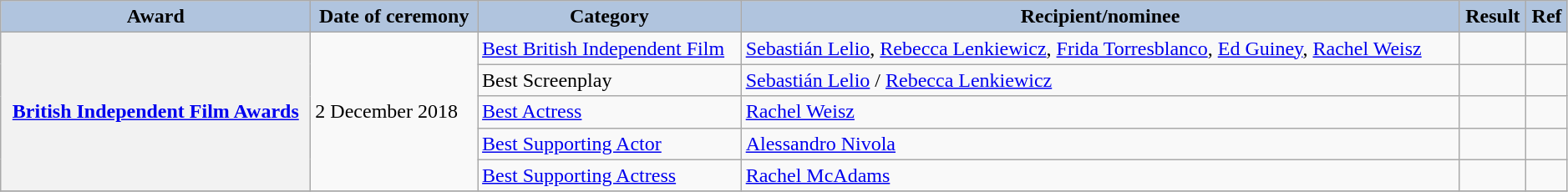<table class="wikitable plainrowheaders sortable" style="width:99%;">
<tr style="text-align:center;">
<th scope="col" style="background:#b0c4de;">Award</th>
<th scope="col" style="background:#b0c4de;">Date of ceremony</th>
<th scope="col" style="background:#b0c4de;">Category</th>
<th scope="col" style="background:#b0c4de;">Recipient/nominee</th>
<th scope="col" style="background:#b0c4de;">Result</th>
<th scope="col" style="background:#b0c4de;">Ref</th>
</tr>
<tr>
<th scope="row" rowspan="5"><a href='#'>British Independent Film Awards</a></th>
<td rowspan="5">2 December 2018</td>
<td><a href='#'>Best British Independent Film</a></td>
<td><a href='#'>Sebastián Lelio</a>, <a href='#'>Rebecca Lenkiewicz</a>, <a href='#'>Frida Torresblanco</a>, <a href='#'>Ed Guiney</a>, <a href='#'>Rachel Weisz</a></td>
<td></td>
<td rowspan=1 style="text-align:center;"></td>
</tr>
<tr>
<td>Best Screenplay</td>
<td><a href='#'>Sebastián Lelio</a> / <a href='#'>Rebecca Lenkiewicz</a></td>
<td></td>
<td></td>
</tr>
<tr>
<td><a href='#'>Best Actress</a></td>
<td><a href='#'>Rachel Weisz</a></td>
<td></td>
<td></td>
</tr>
<tr>
<td><a href='#'>Best Supporting Actor</a></td>
<td><a href='#'>Alessandro Nivola</a></td>
<td></td>
<td></td>
</tr>
<tr>
<td><a href='#'>Best Supporting Actress</a></td>
<td><a href='#'>Rachel McAdams</a></td>
<td></td>
<td></td>
</tr>
<tr>
</tr>
</table>
